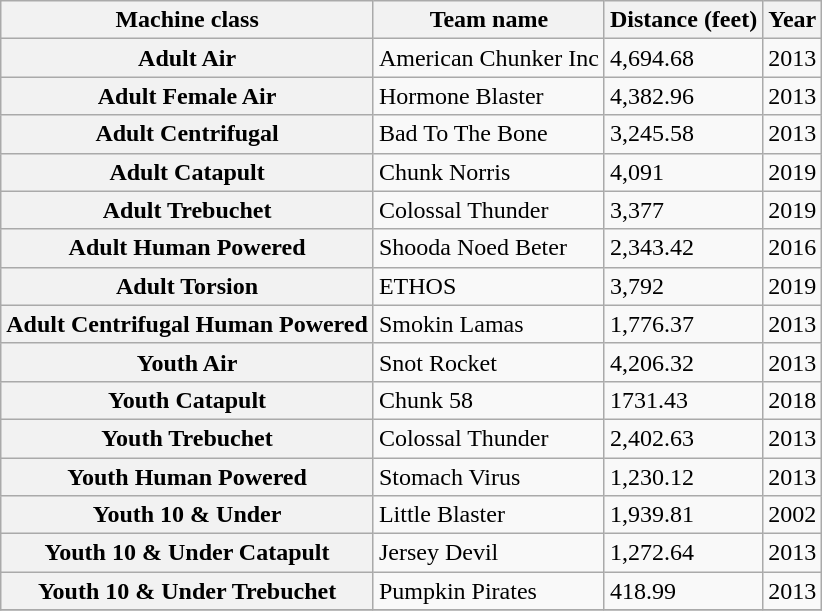<table class="wikitable sortable">
<tr>
<th scope="col">Machine class</th>
<th scope="col">Team name</th>
<th scope="col">Distance (feet)</th>
<th scope="col">Year</th>
</tr>
<tr>
<th scope="row">Adult Air</th>
<td>American Chunker Inc</td>
<td>4,694.68</td>
<td>2013</td>
</tr>
<tr>
<th scope="row">Adult Female Air</th>
<td>Hormone Blaster</td>
<td>4,382.96</td>
<td>2013</td>
</tr>
<tr>
<th scope="row">Adult Centrifugal</th>
<td>Bad To The Bone</td>
<td>3,245.58</td>
<td>2013</td>
</tr>
<tr>
<th scope="row">Adult Catapult</th>
<td>Chunk Norris</td>
<td>4,091</td>
<td>2019</td>
</tr>
<tr>
<th scope="row">Adult Trebuchet</th>
<td>Colossal Thunder</td>
<td>3,377</td>
<td>2019</td>
</tr>
<tr>
<th scope="row">Adult Human Powered</th>
<td>Shooda Noed Beter</td>
<td>2,343.42</td>
<td>2016</td>
</tr>
<tr>
<th scope="row">Adult Torsion</th>
<td>ETHOS</td>
<td>3,792</td>
<td>2019</td>
</tr>
<tr>
<th scope="row">Adult Centrifugal Human Powered</th>
<td>Smokin Lamas</td>
<td>1,776.37</td>
<td>2013</td>
</tr>
<tr>
<th scope="row">Youth Air</th>
<td>Snot Rocket</td>
<td>4,206.32</td>
<td>2013</td>
</tr>
<tr>
<th scope="row">Youth Catapult</th>
<td>Chunk 58</td>
<td>1731.43</td>
<td>2018</td>
</tr>
<tr>
<th scope="row">Youth Trebuchet</th>
<td>Colossal Thunder</td>
<td>2,402.63</td>
<td>2013</td>
</tr>
<tr>
<th scope="row">Youth Human Powered</th>
<td>Stomach Virus</td>
<td>1,230.12</td>
<td>2013</td>
</tr>
<tr>
<th scope="row">Youth 10 & Under</th>
<td>Little Blaster</td>
<td>1,939.81</td>
<td>2002</td>
</tr>
<tr>
<th scope="row">Youth 10 & Under Catapult</th>
<td>Jersey Devil</td>
<td>1,272.64</td>
<td>2013</td>
</tr>
<tr>
<th scope="row">Youth 10 & Under Trebuchet</th>
<td>Pumpkin Pirates</td>
<td>418.99</td>
<td>2013</td>
</tr>
<tr>
</tr>
</table>
